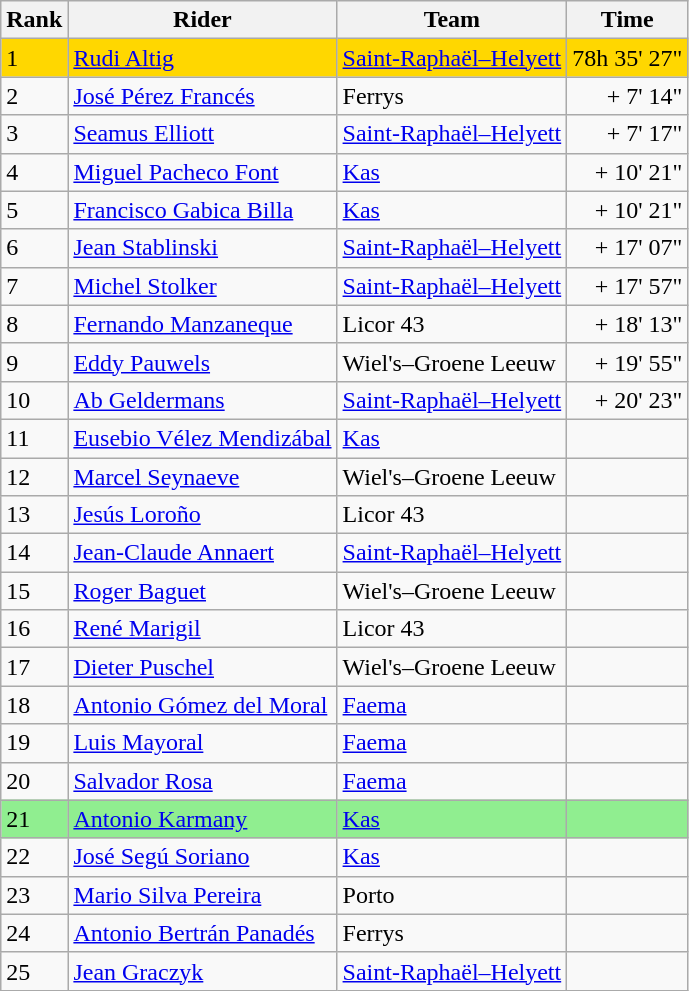<table class="wikitable">
<tr>
<th>Rank</th>
<th>Rider</th>
<th>Team</th>
<th>Time</th>
</tr>
<tr bgcolor=gold>
<td>1</td>
<td> <a href='#'>Rudi Altig</a></td>
<td><a href='#'>Saint-Raphaël–Helyett</a></td>
<td align=right>78h 35' 27"</td>
</tr>
<tr>
<td>2</td>
<td> <a href='#'>José Pérez Francés</a></td>
<td>Ferrys</td>
<td align=right>+ 7' 14"</td>
</tr>
<tr>
<td>3</td>
<td> <a href='#'>Seamus Elliott</a></td>
<td><a href='#'>Saint-Raphaël–Helyett</a></td>
<td align=right>+ 7' 17"</td>
</tr>
<tr>
<td>4</td>
<td> <a href='#'>Miguel Pacheco Font</a></td>
<td><a href='#'>Kas</a></td>
<td align=right>+ 10' 21"</td>
</tr>
<tr>
<td>5</td>
<td> <a href='#'>Francisco Gabica Billa</a></td>
<td><a href='#'>Kas</a></td>
<td align=right>+ 10' 21"</td>
</tr>
<tr>
<td>6</td>
<td> <a href='#'>Jean Stablinski</a></td>
<td><a href='#'>Saint-Raphaël–Helyett</a></td>
<td align=right>+ 17' 07"</td>
</tr>
<tr>
<td>7</td>
<td> <a href='#'>Michel Stolker</a></td>
<td><a href='#'>Saint-Raphaël–Helyett</a></td>
<td align=right>+ 17' 57"</td>
</tr>
<tr>
<td>8</td>
<td> <a href='#'>Fernando Manzaneque</a></td>
<td>Licor 43</td>
<td align=right>+ 18' 13"</td>
</tr>
<tr>
<td>9</td>
<td> <a href='#'>Eddy Pauwels</a></td>
<td>Wiel's–Groene Leeuw</td>
<td align=right>+ 19' 55"</td>
</tr>
<tr>
<td>10</td>
<td> <a href='#'>Ab Geldermans</a></td>
<td><a href='#'>Saint-Raphaël–Helyett</a></td>
<td align=right>+ 20' 23"</td>
</tr>
<tr>
<td>11</td>
<td> <a href='#'>Eusebio Vélez Mendizábal</a></td>
<td><a href='#'>Kas</a></td>
<td align=right></td>
</tr>
<tr>
<td>12</td>
<td> <a href='#'>Marcel Seynaeve</a></td>
<td>Wiel's–Groene Leeuw</td>
<td align=right></td>
</tr>
<tr>
<td>13</td>
<td> <a href='#'>Jesús Loroño</a></td>
<td>Licor 43</td>
<td align=right></td>
</tr>
<tr>
<td>14</td>
<td> <a href='#'>Jean-Claude Annaert</a></td>
<td><a href='#'>Saint-Raphaël–Helyett</a></td>
<td align=right></td>
</tr>
<tr>
<td>15</td>
<td> <a href='#'>Roger Baguet</a></td>
<td>Wiel's–Groene Leeuw</td>
<td align=right></td>
</tr>
<tr>
<td>16</td>
<td> <a href='#'>René Marigil</a></td>
<td>Licor 43</td>
<td align=right></td>
</tr>
<tr>
<td>17</td>
<td> <a href='#'>Dieter Puschel</a></td>
<td>Wiel's–Groene Leeuw</td>
<td align=right></td>
</tr>
<tr>
<td>18</td>
<td> <a href='#'>Antonio Gómez del Moral</a></td>
<td><a href='#'>Faema</a></td>
<td align=right></td>
</tr>
<tr>
<td>19</td>
<td> <a href='#'>Luis Mayoral</a></td>
<td><a href='#'>Faema</a></td>
<td align=right></td>
</tr>
<tr>
<td>20</td>
<td> <a href='#'>Salvador Rosa</a></td>
<td><a href='#'>Faema</a></td>
<td align=right></td>
</tr>
<tr bgcolor=lightgreen>
<td>21</td>
<td> <a href='#'>Antonio Karmany</a></td>
<td><a href='#'>Kas</a></td>
<td align=right></td>
</tr>
<tr>
<td>22</td>
<td> <a href='#'>José Segú Soriano</a></td>
<td><a href='#'>Kas</a></td>
<td align=right></td>
</tr>
<tr>
<td>23</td>
<td> <a href='#'>Mario Silva Pereira</a></td>
<td>Porto</td>
<td align=right></td>
</tr>
<tr>
<td>24</td>
<td> <a href='#'>Antonio Bertrán Panadés</a></td>
<td>Ferrys</td>
<td align=right></td>
</tr>
<tr>
<td>25</td>
<td> <a href='#'>Jean Graczyk</a></td>
<td><a href='#'>Saint-Raphaël–Helyett</a></td>
<td align=right></td>
</tr>
</table>
